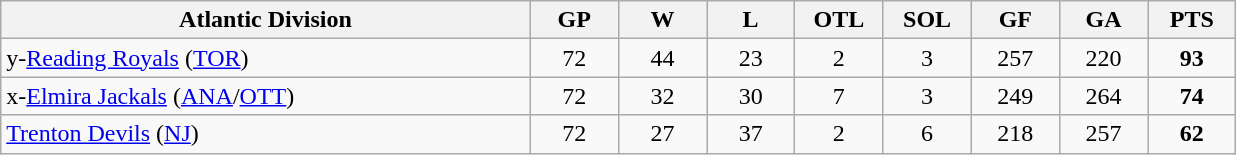<table class="wikitable" style="text-align:center">
<tr>
<th bgcolor="#DDDDFF" width="30%">Atlantic Division</th>
<th bgcolor="#DDDDFF" width="5%">GP</th>
<th bgcolor="#DDDDFF" width="5%">W</th>
<th bgcolor="#DDDDFF" width="5%">L</th>
<th bgcolor="#DDDDFF" width="5%">OTL</th>
<th bgcolor="#DDDDFF" width="5%">SOL</th>
<th bgcolor="#DDDDFF" width="5%">GF</th>
<th bgcolor="#DDDDFF" width="5%">GA</th>
<th bgcolor="#DDDDFF" width="5%">PTS</th>
</tr>
<tr>
<td align=left>y-<a href='#'>Reading Royals</a> (<a href='#'>TOR</a>)</td>
<td>72</td>
<td>44</td>
<td>23</td>
<td>2</td>
<td>3</td>
<td>257</td>
<td>220</td>
<td><strong>93</strong></td>
</tr>
<tr>
<td align=left>x-<a href='#'>Elmira Jackals</a> (<a href='#'>ANA</a>/<a href='#'>OTT</a>)</td>
<td>72</td>
<td>32</td>
<td>30</td>
<td>7</td>
<td>3</td>
<td>249</td>
<td>264</td>
<td><strong>74</strong></td>
</tr>
<tr>
<td align=left><a href='#'>Trenton Devils</a> (<a href='#'>NJ</a>)</td>
<td>72</td>
<td>27</td>
<td>37</td>
<td>2</td>
<td>6</td>
<td>218</td>
<td>257</td>
<td><strong>62</strong></td>
</tr>
</table>
